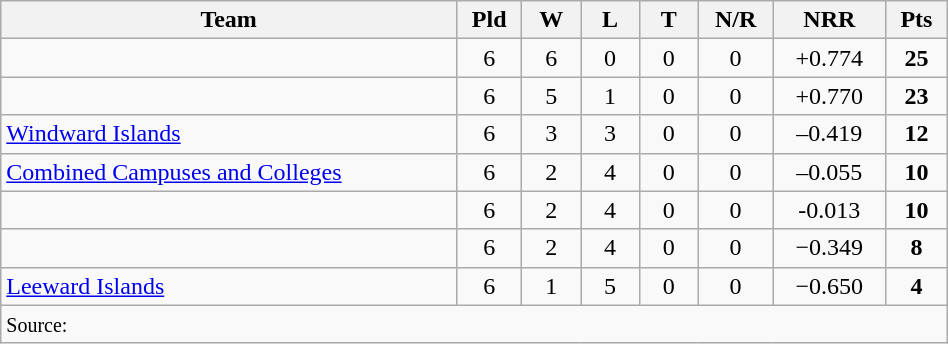<table class="wikitable" style="text-align: center;" width="50%">
<tr>
<th width=205>Team</th>
<th width=20>Pld</th>
<th width=20>W</th>
<th width=20>L</th>
<th width=20>T</th>
<th width=20>N/R</th>
<th width=20>NRR</th>
<th width=20>Pts</th>
</tr>
<tr>
<td align=left></td>
<td>6</td>
<td>6</td>
<td>0</td>
<td>0</td>
<td>0</td>
<td>+0.774</td>
<td><strong>25</strong></td>
</tr>
<tr>
<td align=left></td>
<td>6</td>
<td>5</td>
<td>1</td>
<td>0</td>
<td>0</td>
<td>+0.770</td>
<td><strong>23</strong></td>
</tr>
<tr>
<td align=left> <a href='#'>Windward Islands</a></td>
<td>6</td>
<td>3</td>
<td>3</td>
<td>0</td>
<td>0</td>
<td>–0.419</td>
<td><strong>12</strong></td>
</tr>
<tr>
<td align=left> <a href='#'>Combined Campuses and Colleges</a></td>
<td>6</td>
<td>2</td>
<td>4</td>
<td>0</td>
<td>0</td>
<td>–0.055</td>
<td><strong>10</strong></td>
</tr>
<tr>
<td align=left></td>
<td>6</td>
<td>2</td>
<td>4</td>
<td>0</td>
<td>0</td>
<td>-0.013</td>
<td><strong>10</strong></td>
</tr>
<tr>
<td align=left></td>
<td>6</td>
<td>2</td>
<td>4</td>
<td>0</td>
<td>0</td>
<td>−0.349</td>
<td><strong>8</strong></td>
</tr>
<tr>
<td align=left> <a href='#'>Leeward Islands</a></td>
<td>6</td>
<td>1</td>
<td>5</td>
<td>0</td>
<td>0</td>
<td>−0.650</td>
<td><strong>4</strong></td>
</tr>
<tr>
<td align=left colspan="11"><small>Source:</small></td>
</tr>
</table>
